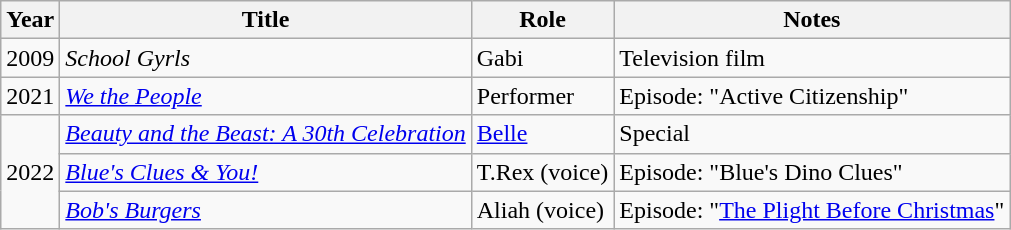<table class="wikitable sortable">
<tr>
<th>Year</th>
<th>Title</th>
<th>Role</th>
<th class="unsortable">Notes</th>
</tr>
<tr>
<td>2009</td>
<td><em>School Gyrls</em></td>
<td>Gabi</td>
<td>Television film</td>
</tr>
<tr>
<td>2021</td>
<td><em><a href='#'>We the People</a></em></td>
<td>Performer</td>
<td>Episode: "Active Citizenship"</td>
</tr>
<tr>
<td rowspan="3">2022</td>
<td><em><a href='#'>Beauty and the Beast: A 30th Celebration</a></em></td>
<td><a href='#'>Belle</a></td>
<td>Special</td>
</tr>
<tr>
<td><em><a href='#'>Blue's Clues & You!</a></em></td>
<td>T.Rex (voice)</td>
<td>Episode: "Blue's Dino Clues"</td>
</tr>
<tr>
<td><em><a href='#'>Bob's Burgers</a></em></td>
<td>Aliah (voice)</td>
<td>Episode: "<a href='#'>The Plight Before Christmas</a>"</td>
</tr>
</table>
